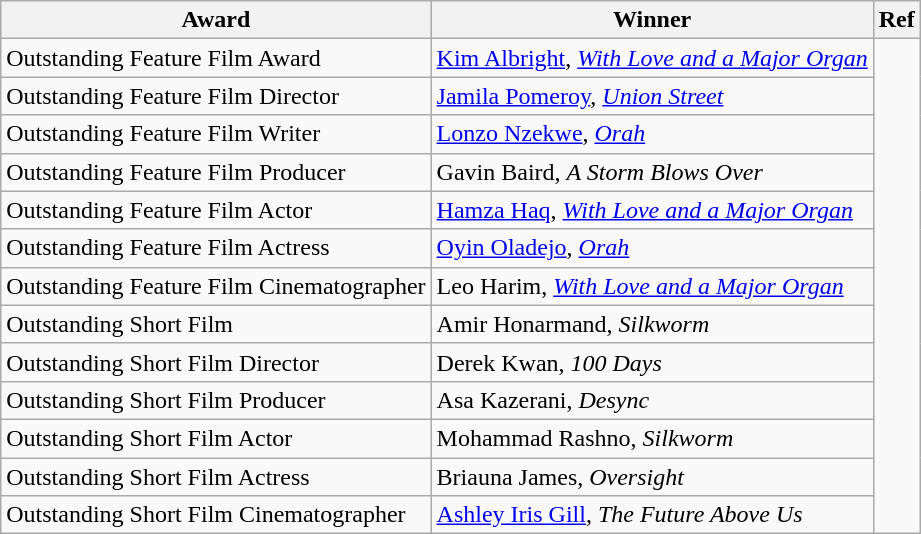<table class="wikitable">
<tr>
<th>Award</th>
<th>Winner</th>
<th>Ref</th>
</tr>
<tr>
<td>Outstanding Feature Film Award</td>
<td><a href='#'>Kim Albright</a>, <em><a href='#'>With Love and a Major Organ</a></em></td>
<td rowspan="13"></td>
</tr>
<tr>
<td>Outstanding Feature Film Director</td>
<td><a href='#'>Jamila Pomeroy</a>, <em><a href='#'>Union Street</a></em></td>
</tr>
<tr>
<td>Outstanding Feature Film Writer</td>
<td><a href='#'>Lonzo Nzekwe</a>, <em><a href='#'>Orah</a></em></td>
</tr>
<tr>
<td>Outstanding Feature Film Producer</td>
<td>Gavin Baird, <em>A Storm Blows Over</em></td>
</tr>
<tr>
<td>Outstanding Feature Film Actor</td>
<td><a href='#'>Hamza Haq</a>, <em><a href='#'>With Love and a Major Organ</a></em></td>
</tr>
<tr>
<td>Outstanding Feature Film Actress</td>
<td><a href='#'>Oyin Oladejo</a>, <em><a href='#'>Orah</a></em></td>
</tr>
<tr>
<td>Outstanding Feature Film Cinematographer</td>
<td>Leo Harim, <em><a href='#'>With Love and a Major Organ</a></em></td>
</tr>
<tr>
<td>Outstanding Short Film</td>
<td>Amir Honarmand, <em>Silkworm</em></td>
</tr>
<tr>
<td>Outstanding Short Film Director</td>
<td>Derek Kwan, <em>100 Days</em></td>
</tr>
<tr>
<td>Outstanding Short Film Producer</td>
<td>Asa Kazerani, <em>Desync</em></td>
</tr>
<tr>
<td>Outstanding Short Film Actor</td>
<td>Mohammad Rashno, <em>Silkworm</em></td>
</tr>
<tr>
<td>Outstanding Short Film Actress</td>
<td>Briauna James, <em>Oversight</em></td>
</tr>
<tr>
<td>Outstanding Short Film Cinematographer</td>
<td><a href='#'>Ashley Iris Gill</a>, <em>The Future Above Us</em></td>
</tr>
</table>
